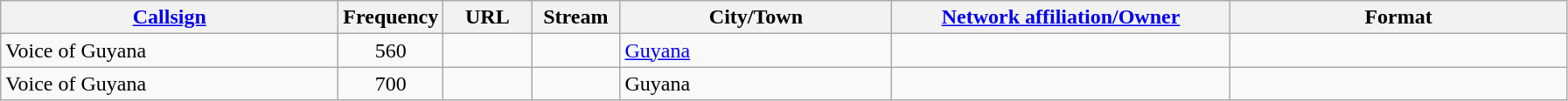<table class="wikitable">
<tr>
<th><a href='#'>Callsign</a></th>
<th>Frequency</th>
<th>URL</th>
<th>Stream</th>
<th>City/Town</th>
<th><a href='#'>Network affiliation/Owner</a></th>
<th>Format</th>
</tr>
<tr>
<td style="width: 250px;">Voice of Guyana</td>
<td style="width: 60px; text-align: center;">560</td>
<td style="width: 60px; text-align: center;"><span></span></td>
<td style="width: 60px; text-align: center;"></td>
<td style="width: 200px;"><a href='#'>Guyana</a></td>
<td style="width: 250px;"></td>
<td style="width: 250px;"></td>
</tr>
<tr>
<td style="width: 250px;">Voice of Guyana</td>
<td style="width: 60px; text-align: center;">700</td>
<td style="width: 60px; text-align: center;"><span></span></td>
<td style="width: 60px; text-align: center;"></td>
<td style="width: 200px;">Guyana</td>
<td style="width: 250px;"></td>
<td style="width: 250px;"></td>
</tr>
</table>
